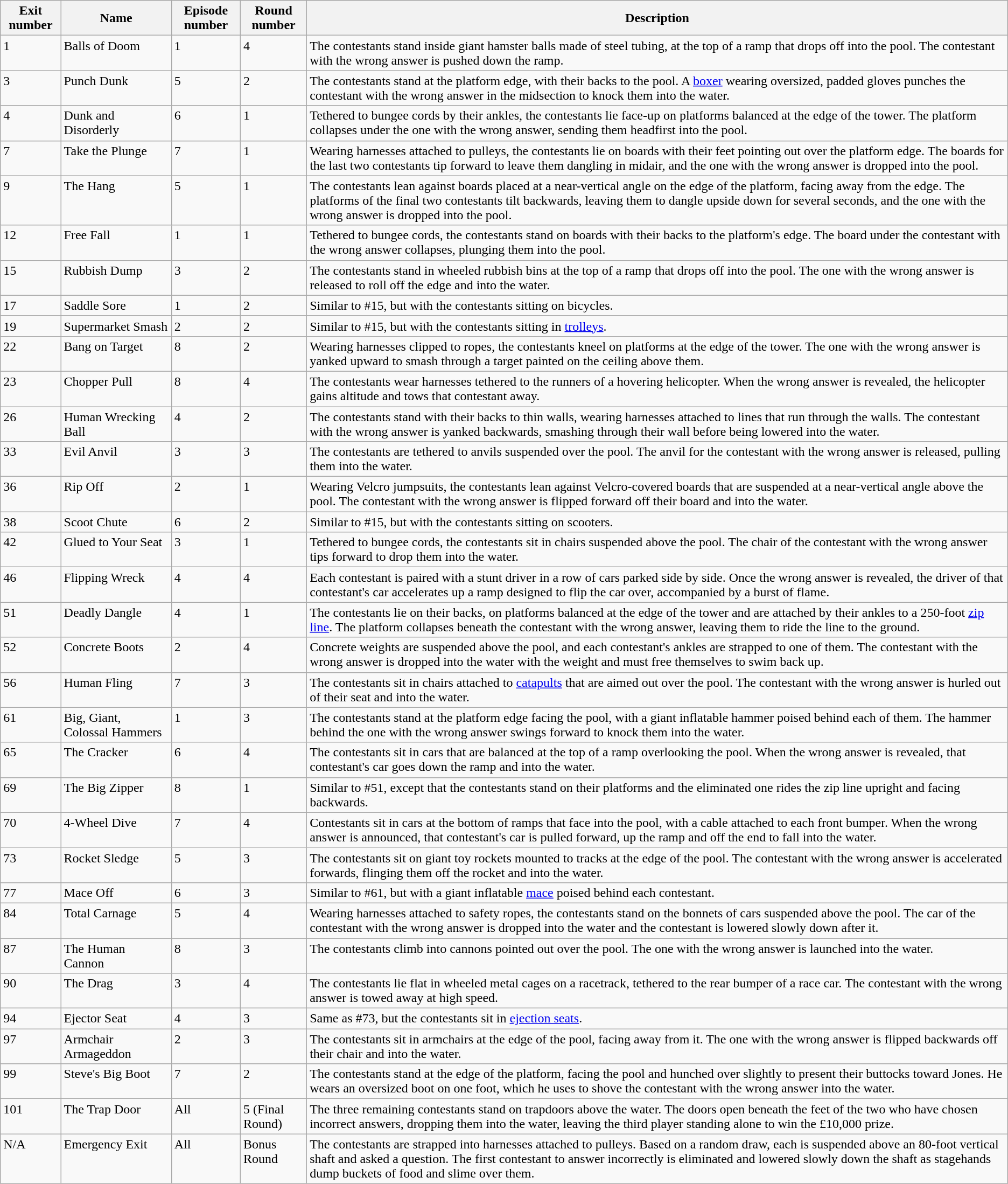<table class="wikitable sortable">
<tr>
<th>Exit number</th>
<th>Name</th>
<th>Episode number</th>
<th>Round number</th>
<th>Description</th>
</tr>
<tr valign="top">
<td>1</td>
<td>Balls of Doom</td>
<td>1</td>
<td>4</td>
<td>The contestants stand inside giant hamster balls made of steel tubing, at the top of a ramp that drops off into the pool. The contestant with the wrong answer is pushed down the ramp.</td>
</tr>
<tr valign="top">
<td>3</td>
<td>Punch Dunk</td>
<td>5</td>
<td>2</td>
<td>The contestants stand at the platform edge, with their backs to the pool. A <a href='#'>boxer</a> wearing oversized, padded gloves punches the contestant with the wrong answer in the midsection to knock them into the water.</td>
</tr>
<tr valign="top">
<td>4</td>
<td>Dunk and Disorderly</td>
<td>6</td>
<td>1</td>
<td>Tethered to bungee cords by their ankles, the contestants lie face-up on platforms balanced at the edge of the tower. The platform collapses under the one with the wrong answer, sending them headfirst into the pool.</td>
</tr>
<tr valign="top">
<td>7</td>
<td>Take the Plunge</td>
<td>7</td>
<td>1</td>
<td>Wearing harnesses attached to pulleys, the contestants lie on boards with their feet pointing out over the platform edge. The boards for the last two contestants tip forward to leave them dangling in midair, and the one with the wrong answer is dropped into the pool.</td>
</tr>
<tr valign="top">
<td>9</td>
<td>The Hang</td>
<td>5</td>
<td>1</td>
<td>The contestants lean against boards placed at a near-vertical angle on the edge of the platform, facing away from the edge. The platforms of the final two contestants tilt backwards, leaving them to dangle upside down for several seconds, and the one with the wrong answer is dropped into the pool.</td>
</tr>
<tr valign="top">
<td>12</td>
<td>Free Fall</td>
<td>1</td>
<td>1</td>
<td>Tethered to bungee cords, the contestants stand on boards with their backs to the platform's edge. The board under the contestant with the wrong answer collapses, plunging them into the pool.</td>
</tr>
<tr valign="top">
<td>15</td>
<td>Rubbish Dump</td>
<td>3</td>
<td>2</td>
<td>The contestants stand in wheeled rubbish bins at the top of a ramp that drops off into the pool. The one with the wrong answer is released to roll off the edge and into the water.</td>
</tr>
<tr valign="top">
<td>17</td>
<td>Saddle Sore</td>
<td>1</td>
<td>2</td>
<td>Similar to #15, but with the contestants sitting on bicycles.</td>
</tr>
<tr valign="top">
<td>19</td>
<td>Supermarket Smash</td>
<td>2</td>
<td>2</td>
<td>Similar to #15, but with the contestants sitting in <a href='#'>trolleys</a>.</td>
</tr>
<tr valign="top">
<td>22</td>
<td>Bang on Target</td>
<td>8</td>
<td>2</td>
<td>Wearing harnesses clipped to ropes, the contestants kneel on platforms at the edge of the tower. The one with the wrong answer is yanked upward to smash through a target painted on the ceiling above them.</td>
</tr>
<tr valign="top">
<td>23</td>
<td>Chopper Pull</td>
<td>8</td>
<td>4</td>
<td>The contestants wear harnesses tethered to the runners of a hovering helicopter. When the wrong answer is revealed, the helicopter gains altitude and tows that contestant away.</td>
</tr>
<tr valign="top">
<td>26</td>
<td>Human Wrecking Ball</td>
<td>4</td>
<td>2</td>
<td>The contestants stand with their backs to thin walls, wearing harnesses attached to lines that run through the walls. The contestant with the wrong answer is yanked backwards, smashing through their wall before being lowered into the water.</td>
</tr>
<tr valign="top">
<td>33</td>
<td>Evil Anvil</td>
<td>3</td>
<td>3</td>
<td>The contestants are tethered to anvils suspended over the pool. The anvil for the contestant with the wrong answer is released, pulling them into the water.</td>
</tr>
<tr valign="top">
<td>36</td>
<td>Rip Off</td>
<td>2</td>
<td>1</td>
<td>Wearing Velcro jumpsuits, the contestants lean against Velcro-covered boards that are suspended at a near-vertical angle above the pool. The contestant with the wrong answer is flipped forward off their board and into the water.</td>
</tr>
<tr valign="top">
<td>38</td>
<td>Scoot Chute</td>
<td>6</td>
<td>2</td>
<td>Similar to #15, but with the contestants sitting on scooters.</td>
</tr>
<tr valign="top">
<td>42</td>
<td>Glued to Your Seat</td>
<td>3</td>
<td>1</td>
<td>Tethered to bungee cords, the contestants sit in chairs suspended above the pool. The chair of the contestant with the wrong answer tips forward to drop them into the water.</td>
</tr>
<tr valign="top">
<td>46</td>
<td>Flipping Wreck</td>
<td>4</td>
<td>4</td>
<td>Each contestant is paired with a stunt driver in a row of cars parked side by side. Once the wrong answer is revealed, the driver of that contestant's car accelerates up a ramp designed to flip the car over, accompanied by a burst of flame.</td>
</tr>
<tr valign="top">
<td>51</td>
<td>Deadly Dangle</td>
<td>4</td>
<td>1</td>
<td>The contestants lie on their backs, on platforms balanced at the edge of the tower and are attached by their ankles to a 250-foot <a href='#'>zip line</a>. The platform collapses beneath the contestant with the wrong answer, leaving them to ride the line to the ground.</td>
</tr>
<tr valign="top">
<td>52</td>
<td>Concrete Boots</td>
<td>2</td>
<td>4</td>
<td>Concrete weights are suspended above the pool, and each contestant's ankles are strapped to one of them. The contestant with the wrong answer is dropped into the water with the weight and must free themselves to swim back up.</td>
</tr>
<tr valign="top">
<td>56</td>
<td>Human Fling</td>
<td>7</td>
<td>3</td>
<td>The contestants sit in chairs attached to <a href='#'>catapults</a> that are aimed out over the pool. The contestant with the wrong answer is hurled out of their seat and into the water.</td>
</tr>
<tr valign="top">
<td>61</td>
<td>Big, Giant, Colossal Hammers</td>
<td>1</td>
<td>3</td>
<td>The contestants stand at the platform edge facing the pool, with a giant inflatable hammer poised behind each of them. The hammer behind the one with the wrong answer swings forward to knock them into the water.</td>
</tr>
<tr valign="top">
<td>65</td>
<td>The Cracker</td>
<td>6</td>
<td>4</td>
<td>The contestants sit in cars that are balanced at the top of a ramp overlooking the pool. When the wrong answer is revealed, that contestant's car goes down the ramp and into the water.</td>
</tr>
<tr valign="top">
<td>69</td>
<td>The Big Zipper</td>
<td>8</td>
<td>1</td>
<td>Similar to #51, except that the contestants stand on their platforms and the eliminated one rides the zip line upright and facing backwards.</td>
</tr>
<tr valign="top">
<td>70</td>
<td>4-Wheel Dive</td>
<td>7</td>
<td>4</td>
<td>Contestants sit in cars at the bottom of ramps that face into the pool, with a cable attached to each front bumper. When the wrong answer is announced, that contestant's car is pulled forward, up the ramp and off the end to fall into the water.</td>
</tr>
<tr valign="top">
<td>73</td>
<td>Rocket Sledge</td>
<td>5</td>
<td>3</td>
<td>The contestants sit on giant toy rockets mounted to tracks at the edge of the pool. The contestant with the wrong answer is accelerated forwards, flinging them off the rocket and into the water.</td>
</tr>
<tr valign="top">
<td>77</td>
<td>Mace Off</td>
<td>6</td>
<td>3</td>
<td>Similar to #61, but with a giant inflatable <a href='#'>mace</a> poised behind each contestant.</td>
</tr>
<tr valign="top">
<td>84</td>
<td>Total Carnage</td>
<td>5</td>
<td>4</td>
<td>Wearing harnesses attached to safety ropes, the contestants stand on the bonnets of cars suspended above the pool. The car of the contestant with the wrong answer is dropped into the water and the contestant is lowered slowly down after it.</td>
</tr>
<tr valign="top">
<td>87</td>
<td>The Human Cannon</td>
<td>8</td>
<td>3</td>
<td>The contestants climb into cannons pointed out over the pool. The one with the wrong answer is launched into the water.</td>
</tr>
<tr valign="top">
<td>90</td>
<td>The Drag</td>
<td>3</td>
<td>4</td>
<td>The contestants lie flat in wheeled metal cages on a racetrack, tethered to the rear bumper of a race car. The contestant with the wrong answer is towed away at high speed.</td>
</tr>
<tr valign="top">
<td>94</td>
<td>Ejector Seat</td>
<td>4</td>
<td>3</td>
<td>Same as #73, but the contestants sit in <a href='#'>ejection seats</a>.</td>
</tr>
<tr valign="top">
<td>97</td>
<td>Armchair Armageddon</td>
<td>2</td>
<td>3</td>
<td>The contestants sit in armchairs at the edge of the pool, facing away from it. The one with the wrong answer is flipped backwards off their chair and into the water.</td>
</tr>
<tr valign="top">
<td>99</td>
<td>Steve's Big Boot</td>
<td>7</td>
<td>2</td>
<td>The contestants stand at the edge of the platform, facing the pool and hunched over slightly to present their buttocks toward Jones. He wears an oversized boot on one foot, which he uses to shove the contestant with the wrong answer into the water.</td>
</tr>
<tr valign="top">
<td>101</td>
<td>The Trap Door</td>
<td>All</td>
<td>5 (Final Round)</td>
<td>The three remaining contestants stand on trapdoors above the water. The doors open beneath the feet of the two who have chosen incorrect answers, dropping them into the water, leaving the third player standing alone to win the £10,000 prize.</td>
</tr>
<tr valign="top">
<td>N/A</td>
<td>Emergency Exit</td>
<td>All</td>
<td>Bonus Round</td>
<td>The contestants are strapped into harnesses attached to pulleys. Based on a random draw, each is suspended above an 80-foot vertical shaft and asked a question. The first contestant to answer incorrectly is eliminated and lowered slowly down the shaft as stagehands dump buckets of food and slime over them.</td>
</tr>
</table>
